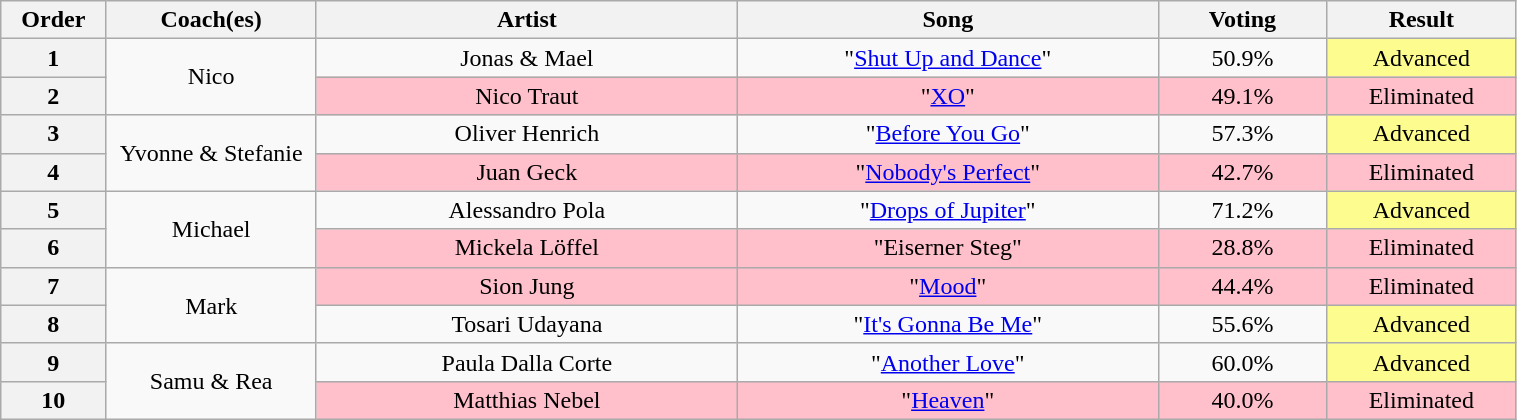<table class="wikitable" style="text-align:center; width:80%;">
<tr>
<th style="width:05%;">Order</th>
<th style="width:10%;">Coach(es)</th>
<th style="width:20%;">Artist</th>
<th style="width:20%;">Song</th>
<th style="width:08%;">Voting</th>
<th style="width:09%;">Result</th>
</tr>
<tr>
<th>1</th>
<td rowspan="2">Nico</td>
<td>Jonas & Mael</td>
<td>"<a href='#'>Shut Up and Dance</a>"</td>
<td>50.9%</td>
<td style="background:#fdfc8f;">Advanced</td>
</tr>
<tr>
<th>2</th>
<td style="background:pink;">Nico Traut</td>
<td style="background:pink;">"<a href='#'>XO</a>"</td>
<td style="background:pink;">49.1%</td>
<td style="background:pink;">Eliminated</td>
</tr>
<tr>
<th>3</th>
<td rowspan="2">Yvonne & Stefanie</td>
<td>Oliver Henrich</td>
<td>"<a href='#'>Before You Go</a>"</td>
<td>57.3%</td>
<td style="background:#fdfc8f;">Advanced</td>
</tr>
<tr>
<th>4</th>
<td style="background:pink;">Juan Geck</td>
<td style="background:pink;">"<a href='#'>Nobody's Perfect</a>"</td>
<td style="background:pink;">42.7%</td>
<td style="background:pink;">Eliminated</td>
</tr>
<tr>
<th>5</th>
<td rowspan="2">Michael</td>
<td>Alessandro Pola</td>
<td>"<a href='#'>Drops of Jupiter</a>"</td>
<td>71.2%</td>
<td style="background:#fdfc8f;">Advanced</td>
</tr>
<tr>
<th>6</th>
<td style="background:pink;">Mickela Löffel</td>
<td style="background:pink;">"Eiserner Steg"</td>
<td style="background:pink;">28.8%</td>
<td style="background:pink;">Eliminated</td>
</tr>
<tr>
<th>7</th>
<td rowspan="2">Mark</td>
<td style="background:pink;">Sion Jung</td>
<td style="background:pink;">"<a href='#'>Mood</a>"</td>
<td style="background:pink;">44.4%</td>
<td style="background:pink;">Eliminated</td>
</tr>
<tr>
<th>8</th>
<td>Tosari Udayana</td>
<td>"<a href='#'>It's Gonna Be Me</a>"</td>
<td>55.6%</td>
<td style="background:#fdfc8f;">Advanced</td>
</tr>
<tr>
<th>9</th>
<td rowspan="2">Samu & Rea</td>
<td>Paula Dalla Corte</td>
<td>"<a href='#'>Another Love</a>"</td>
<td>60.0%</td>
<td style="background:#fdfc8f;">Advanced</td>
</tr>
<tr>
<th>10</th>
<td style="background:pink;">Matthias Nebel</td>
<td style="background:pink;">"<a href='#'>Heaven</a>"</td>
<td style="background:pink;">40.0%</td>
<td style="background:pink;">Eliminated</td>
</tr>
</table>
